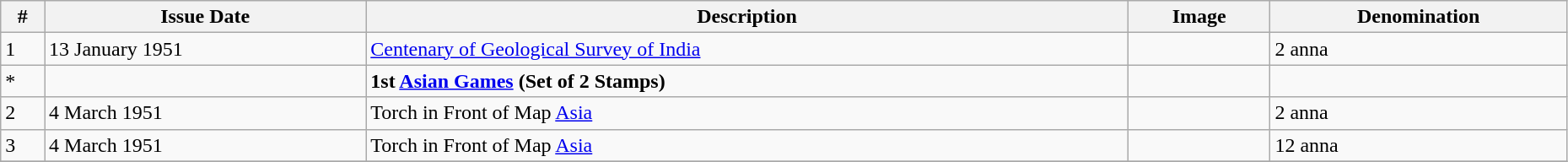<table class = "wikitable"  style = "text-align:justify" width = "98%">
<tr>
<th>#</th>
<th>Issue Date</th>
<th>Description</th>
<th>Image</th>
<th>Denomination</th>
</tr>
<tr>
<td>1</td>
<td>13 January 1951</td>
<td><a href='#'>Centenary of Geological Survey of India</a></td>
<td></td>
<td>2 anna</td>
</tr>
<tr>
<td>*</td>
<td></td>
<td><strong>1st <a href='#'>Asian Games</a> (Set of 2 Stamps)</strong></td>
<td></td>
<td></td>
</tr>
<tr>
<td>2</td>
<td>4 March 1951</td>
<td>Torch in Front of Map <a href='#'>Asia</a></td>
<td></td>
<td>2 anna</td>
</tr>
<tr>
<td>3</td>
<td>4 March 1951</td>
<td>Torch in Front of Map <a href='#'>Asia</a></td>
<td></td>
<td>12 anna</td>
</tr>
<tr>
</tr>
</table>
